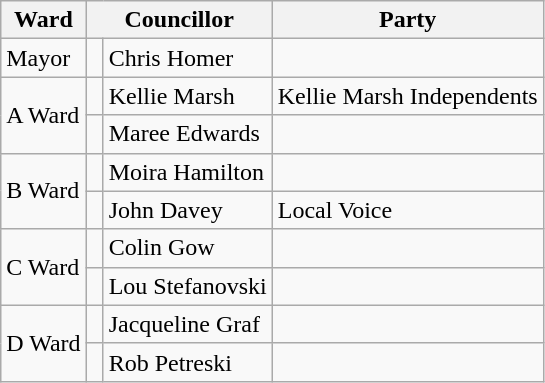<table class="wikitable">
<tr>
<th>Ward</th>
<th colspan="2">Councillor</th>
<th>Party</th>
</tr>
<tr>
<td>Mayor</td>
<td> </td>
<td>Chris Homer</td>
<td></td>
</tr>
<tr>
<td rowspan="2">A Ward</td>
<td> </td>
<td>Kellie Marsh</td>
<td>Kellie Marsh Independents</td>
</tr>
<tr>
<td> </td>
<td>Maree Edwards</td>
<td></td>
</tr>
<tr>
<td rowspan="2">B Ward</td>
<td> </td>
<td>Moira Hamilton</td>
<td></td>
</tr>
<tr>
<td> </td>
<td>John Davey</td>
<td>Local Voice</td>
</tr>
<tr>
<td rowspan="2">C Ward</td>
<td> </td>
<td>Colin Gow</td>
<td></td>
</tr>
<tr>
<td> </td>
<td>Lou Stefanovski</td>
<td></td>
</tr>
<tr>
<td rowspan="2">D Ward</td>
<td> </td>
<td>Jacqueline Graf</td>
<td></td>
</tr>
<tr>
<td> </td>
<td>Rob Petreski</td>
<td></td>
</tr>
</table>
